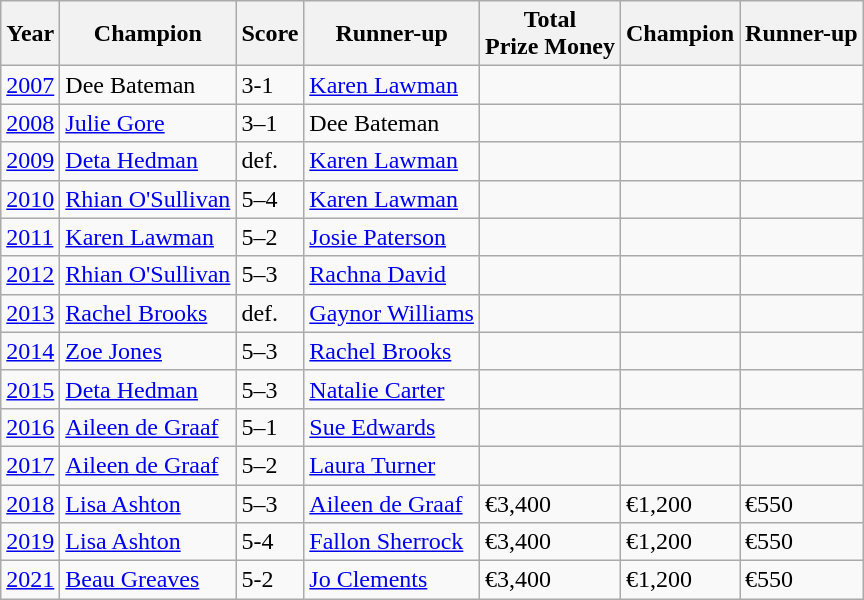<table class="wikitable">
<tr>
<th>Year</th>
<th>Champion</th>
<th>Score</th>
<th>Runner-up</th>
<th>Total<br>Prize Money</th>
<th>Champion</th>
<th>Runner-up</th>
</tr>
<tr>
<td><a href='#'>2007</a></td>
<td> Dee Bateman</td>
<td>3-1</td>
<td> <a href='#'>Karen Lawman</a></td>
<td></td>
<td></td>
<td></td>
</tr>
<tr>
<td><a href='#'>2008</a></td>
<td> <a href='#'>Julie Gore</a></td>
<td>3–1</td>
<td> Dee Bateman</td>
<td></td>
<td></td>
<td></td>
</tr>
<tr>
<td><a href='#'>2009</a></td>
<td> <a href='#'>Deta Hedman</a></td>
<td>def.</td>
<td> <a href='#'>Karen Lawman</a></td>
<td></td>
<td></td>
<td></td>
</tr>
<tr>
<td><a href='#'>2010</a></td>
<td> <a href='#'>Rhian O'Sullivan</a></td>
<td>5–4</td>
<td> <a href='#'>Karen Lawman</a></td>
<td></td>
<td></td>
<td></td>
</tr>
<tr>
<td><a href='#'>2011</a></td>
<td> <a href='#'>Karen Lawman</a></td>
<td>5–2</td>
<td> <a href='#'>Josie Paterson</a></td>
<td></td>
<td></td>
<td></td>
</tr>
<tr>
<td><a href='#'>2012</a></td>
<td> <a href='#'>Rhian O'Sullivan</a></td>
<td>5–3</td>
<td> <a href='#'>Rachna David</a></td>
<td></td>
<td></td>
<td></td>
</tr>
<tr>
<td><a href='#'>2013</a></td>
<td> <a href='#'>Rachel Brooks</a></td>
<td>def.</td>
<td> <a href='#'>Gaynor Williams</a></td>
<td></td>
<td></td>
<td></td>
</tr>
<tr>
<td><a href='#'>2014</a></td>
<td> <a href='#'>Zoe Jones</a></td>
<td>5–3</td>
<td> <a href='#'>Rachel Brooks</a></td>
<td></td>
<td></td>
<td></td>
</tr>
<tr>
<td><a href='#'>2015</a></td>
<td> <a href='#'>Deta Hedman</a></td>
<td>5–3</td>
<td> <a href='#'>Natalie Carter</a></td>
<td></td>
<td></td>
<td></td>
</tr>
<tr>
<td><a href='#'>2016</a></td>
<td> <a href='#'>Aileen de Graaf</a></td>
<td>5–1</td>
<td> <a href='#'>Sue Edwards</a></td>
<td></td>
<td></td>
<td></td>
</tr>
<tr>
<td><a href='#'>2017</a></td>
<td> <a href='#'>Aileen de Graaf</a></td>
<td>5–2</td>
<td> <a href='#'>Laura Turner</a></td>
<td></td>
<td></td>
<td></td>
</tr>
<tr>
<td><a href='#'>2018</a></td>
<td> <a href='#'>Lisa Ashton</a></td>
<td>5–3</td>
<td> <a href='#'>Aileen de Graaf</a></td>
<td>€3,400</td>
<td>€1,200</td>
<td>€550</td>
</tr>
<tr>
<td><a href='#'>2019</a></td>
<td> <a href='#'>Lisa Ashton</a></td>
<td>5-4</td>
<td> <a href='#'>Fallon Sherrock</a></td>
<td>€3,400</td>
<td>€1,200</td>
<td>€550</td>
</tr>
<tr>
<td><a href='#'>2021</a></td>
<td> <a href='#'>Beau Greaves</a></td>
<td>5-2</td>
<td> <a href='#'>Jo Clements</a></td>
<td>€3,400</td>
<td>€1,200</td>
<td>€550</td>
</tr>
</table>
